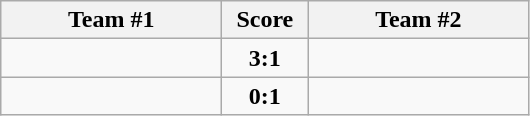<table class="wikitable" style="text-align:center;">
<tr>
<th width=140>Team #1</th>
<th width=50>Score</th>
<th width=140>Team #2</th>
</tr>
<tr>
<td style="text-align:right;"></td>
<td><strong>3:1</strong></td>
<td style="text-align:left;"></td>
</tr>
<tr>
<td style="text-align:right;"></td>
<td><strong>0:1</strong></td>
<td style="text-align:left;"></td>
</tr>
</table>
